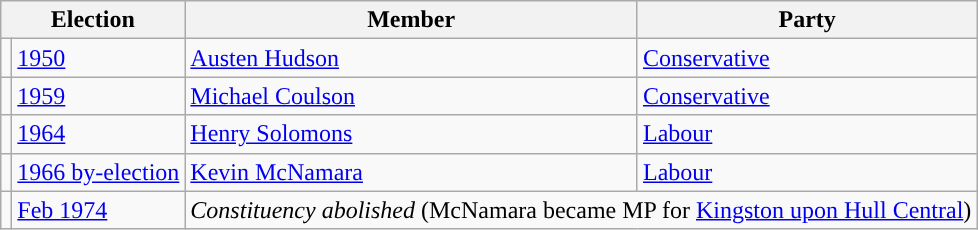<table class="wikitable">
<tr>
<th colspan="2">Election</th>
<th>Member</th>
<th>Party</th>
</tr>
<tr>
<td style="color:inherit;background-color: "></td>
<td><a href='#'>1950</a></td>
<td><a href='#'>Austen Hudson</a></td>
<td><a href='#'>Conservative</a></td>
</tr>
<tr>
<td style="color:inherit;background-color: "></td>
<td><a href='#'>1959</a></td>
<td><a href='#'>Michael Coulson</a></td>
<td><a href='#'>Conservative</a></td>
</tr>
<tr>
<td style="color:inherit;background-color: "></td>
<td><a href='#'>1964</a></td>
<td><a href='#'>Henry Solomons</a></td>
<td><a href='#'>Labour</a></td>
</tr>
<tr>
<td style="color:inherit;background-color: "></td>
<td><a href='#'>1966 by-election</a></td>
<td><a href='#'>Kevin McNamara</a></td>
<td><a href='#'>Labour</a></td>
</tr>
<tr>
<td></td>
<td><a href='#'>Feb 1974</a></td>
<td colspan="2"><em>Constituency abolished</em> (McNamara became MP for <a href='#'>Kingston upon Hull Central</a>)</td>
</tr>
</table>
